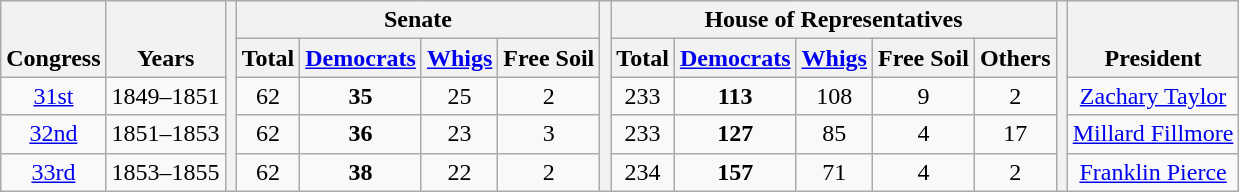<table class=wikitable style="text-align:center">
<tr valign=bottom>
<th rowspan=2>Congress</th>
<th rowspan=2>Years</th>
<th rowspan=13></th>
<th colspan=4>Senate</th>
<th rowspan=13></th>
<th colspan=5>House of Representatives</th>
<th rowspan=13></th>
<th rowspan=2>President</th>
</tr>
<tr valign=bottom>
<th>Total</th>
<th><a href='#'>Democrats</a></th>
<th><a href='#'>Whigs</a></th>
<th>Free Soil</th>
<th>Total</th>
<th><a href='#'>Democrats</a></th>
<th><a href='#'>Whigs</a></th>
<th>Free Soil</th>
<th>Others</th>
</tr>
<tr>
<td><a href='#'>31st</a></td>
<td>1849–1851</td>
<td>62</td>
<td><strong>35</strong></td>
<td>25</td>
<td>2</td>
<td>233</td>
<td><strong>113</strong></td>
<td>108</td>
<td>9</td>
<td>2</td>
<td><a href='#'>Zachary Taylor</a></td>
</tr>
<tr>
<td><a href='#'>32nd</a></td>
<td>1851–1853</td>
<td>62</td>
<td><strong>36</strong></td>
<td>23</td>
<td>3</td>
<td>233</td>
<td><strong>127</strong></td>
<td>85</td>
<td>4</td>
<td>17</td>
<td><a href='#'>Millard Fillmore</a></td>
</tr>
<tr>
<td><a href='#'>33rd</a></td>
<td>1853–1855</td>
<td>62</td>
<td><strong>38</strong></td>
<td>22</td>
<td>2</td>
<td>234</td>
<td><strong>157</strong></td>
<td>71</td>
<td>4</td>
<td>2</td>
<td><a href='#'>Franklin Pierce</a></td>
</tr>
</table>
